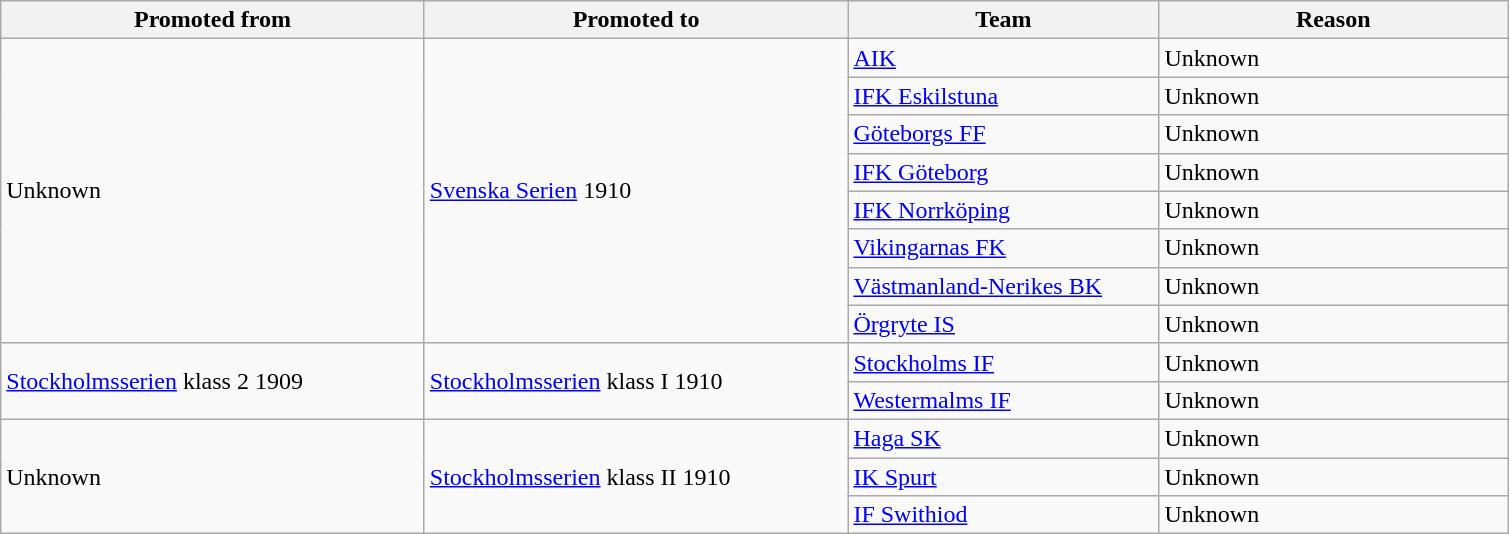<table class="wikitable" style="text-align: left;">
<tr>
<th style="width: 275px;">Promoted from</th>
<th style="width: 275px;">Promoted to</th>
<th style="width: 200px;">Team</th>
<th style="width: 225px;">Reason</th>
</tr>
<tr>
<td rowspan=8>Unknown</td>
<td rowspan=8><a href='#'>Svenska Serien</a> 1910</td>
<td><a href='#'>AIK</a></td>
<td>Unknown</td>
</tr>
<tr>
<td><a href='#'>IFK Eskilstuna</a></td>
<td>Unknown</td>
</tr>
<tr>
<td><a href='#'>Göteborgs FF</a></td>
<td>Unknown</td>
</tr>
<tr>
<td><a href='#'>IFK Göteborg</a></td>
<td>Unknown</td>
</tr>
<tr>
<td><a href='#'>IFK Norrköping</a></td>
<td>Unknown</td>
</tr>
<tr>
<td><a href='#'>Vikingarnas FK</a></td>
<td>Unknown</td>
</tr>
<tr>
<td><a href='#'>Västmanland-Nerikes BK</a></td>
<td>Unknown</td>
</tr>
<tr>
<td><a href='#'>Örgryte IS</a></td>
<td>Unknown</td>
</tr>
<tr>
<td rowspan=2><a href='#'>Stockholmsserien</a> klass 2 1909</td>
<td rowspan=2><a href='#'>Stockholmsserien</a> klass I 1910</td>
<td><a href='#'>Stockholms IF</a></td>
<td>Unknown</td>
</tr>
<tr>
<td><a href='#'>Westermalms IF</a></td>
<td>Unknown</td>
</tr>
<tr>
<td rowspan=3>Unknown</td>
<td rowspan=3><a href='#'>Stockholmsserien</a> klass II 1910</td>
<td><a href='#'>Haga SK</a></td>
<td>Unknown</td>
</tr>
<tr>
<td><a href='#'>IK Spurt</a></td>
<td>Unknown</td>
</tr>
<tr>
<td><a href='#'>IF Swithiod</a></td>
<td>Unknown</td>
</tr>
</table>
